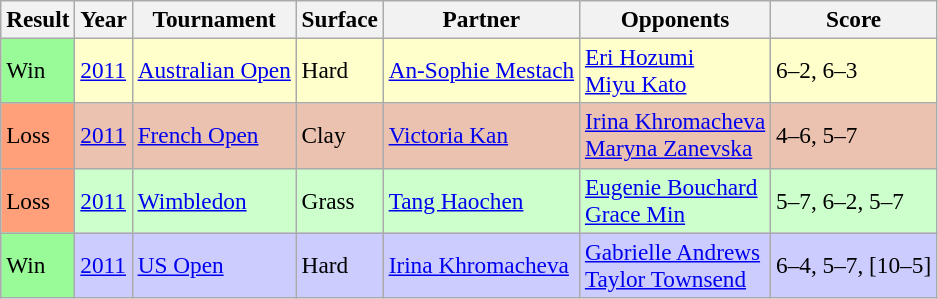<table class="sortable wikitable" style="font-size:97%;">
<tr>
<th>Result</th>
<th>Year</th>
<th>Tournament</th>
<th>Surface</th>
<th>Partner</th>
<th>Opponents</th>
<th class="unsortable">Score</th>
</tr>
<tr style="background:#ffc;">
<td style="background:#98fb98;">Win</td>
<td><a href='#'>2011</a></td>
<td><a href='#'>Australian Open</a></td>
<td>Hard</td>
<td> <a href='#'>An-Sophie Mestach</a></td>
<td> <a href='#'>Eri Hozumi</a> <br>  <a href='#'>Miyu Kato</a></td>
<td>6–2, 6–3</td>
</tr>
<tr style="background:#ebc2af;">
<td style="background:#ffa07a;">Loss</td>
<td><a href='#'>2011</a></td>
<td><a href='#'>French Open</a></td>
<td>Clay</td>
<td> <a href='#'>Victoria Kan</a></td>
<td> <a href='#'>Irina Khromacheva</a> <br>  <a href='#'>Maryna Zanevska</a></td>
<td>4–6, 5–7</td>
</tr>
<tr style="background:#cfc;">
<td style="background:#ffa07a;">Loss</td>
<td><a href='#'>2011</a></td>
<td><a href='#'>Wimbledon</a></td>
<td>Grass</td>
<td> <a href='#'>Tang Haochen</a></td>
<td> <a href='#'>Eugenie Bouchard</a> <br>  <a href='#'>Grace Min</a></td>
<td>5–7, 6–2, 5–7</td>
</tr>
<tr style="background:#ccf;">
<td style="background:#98fb98;">Win</td>
<td><a href='#'>2011</a></td>
<td><a href='#'>US Open</a></td>
<td>Hard</td>
<td> <a href='#'>Irina Khromacheva</a></td>
<td> <a href='#'>Gabrielle Andrews</a> <br>  <a href='#'>Taylor Townsend</a></td>
<td>6–4, 5–7, [10–5]</td>
</tr>
</table>
